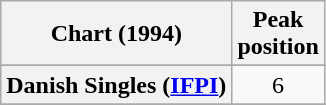<table class="wikitable sortable plainrowheaders" style="text-align:center">
<tr>
<th scope="col">Chart (1994)</th>
<th scope="col">Peak<br>position</th>
</tr>
<tr>
</tr>
<tr>
<th scope="row">Danish Singles (<a href='#'>IFPI</a>)</th>
<td>6</td>
</tr>
<tr>
</tr>
<tr>
</tr>
</table>
